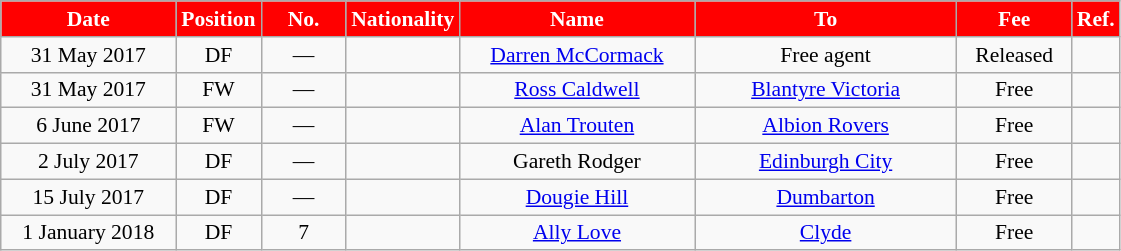<table class="wikitable"  style="text-align:center; font-size:90%; ">
<tr>
<th style="background:red; color:white; width:110px;">Date</th>
<th style="background:red; color:white; width:50px;">Position</th>
<th style="background:red; color:white; width:50px;">No.</th>
<th style="background:red; color:white; width:50px;">Nationality</th>
<th style="background:red; color:white; width:150px;">Name</th>
<th style="background:red; color:white; width:168px;">To</th>
<th style="background:red; color:white; width:70px;">Fee</th>
<th style="background:red; color:white; width:25px;">Ref.</th>
</tr>
<tr>
<td>31 May 2017</td>
<td>DF</td>
<td>—</td>
<td></td>
<td><a href='#'>Darren McCormack</a></td>
<td>Free agent</td>
<td>Released</td>
<td></td>
</tr>
<tr>
<td>31 May 2017</td>
<td>FW</td>
<td>—</td>
<td></td>
<td><a href='#'>Ross Caldwell</a></td>
<td><a href='#'>Blantyre Victoria</a></td>
<td>Free</td>
<td></td>
</tr>
<tr>
<td>6 June 2017</td>
<td>FW</td>
<td>—</td>
<td></td>
<td><a href='#'>Alan Trouten</a></td>
<td><a href='#'>Albion Rovers</a></td>
<td>Free</td>
<td></td>
</tr>
<tr>
<td>2 July 2017</td>
<td>DF</td>
<td>—</td>
<td></td>
<td>Gareth Rodger</td>
<td><a href='#'>Edinburgh City</a></td>
<td>Free</td>
<td></td>
</tr>
<tr>
<td>15 July 2017</td>
<td>DF</td>
<td>—</td>
<td></td>
<td><a href='#'>Dougie Hill</a></td>
<td><a href='#'>Dumbarton</a></td>
<td>Free</td>
<td></td>
</tr>
<tr>
<td>1 January 2018</td>
<td>DF</td>
<td>7</td>
<td></td>
<td><a href='#'>Ally Love</a></td>
<td><a href='#'>Clyde</a></td>
<td>Free</td>
<td></td>
</tr>
</table>
